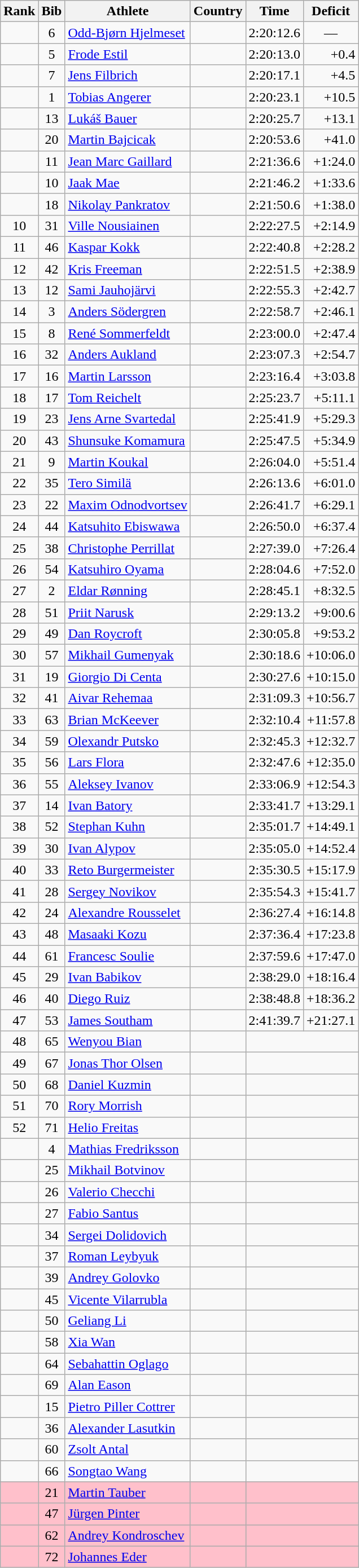<table class="wikitable sortable" style="text-align:center">
<tr>
<th>Rank</th>
<th>Bib</th>
<th>Athlete</th>
<th>Country</th>
<th>Time</th>
<th>Deficit</th>
</tr>
<tr>
<td></td>
<td>6</td>
<td align=left><a href='#'>Odd-Bjørn Hjelmeset</a></td>
<td align=left></td>
<td>2:20:12.6</td>
<td>—</td>
</tr>
<tr>
<td></td>
<td>5</td>
<td align=left><a href='#'>Frode Estil</a></td>
<td align=left></td>
<td>2:20:13.0</td>
<td align="right">+0.4</td>
</tr>
<tr>
<td></td>
<td>7</td>
<td align=left><a href='#'>Jens Filbrich</a></td>
<td align=left></td>
<td>2:20:17.1</td>
<td align="right">+4.5</td>
</tr>
<tr>
<td></td>
<td>1</td>
<td align=left><a href='#'>Tobias Angerer</a></td>
<td align=left></td>
<td>2:20:23.1</td>
<td align="right">+10.5</td>
</tr>
<tr>
<td></td>
<td>13</td>
<td align=left><a href='#'>Lukáš Bauer</a></td>
<td align=left></td>
<td>2:20:25.7</td>
<td align="right">+13.1</td>
</tr>
<tr>
<td></td>
<td>20</td>
<td align=left><a href='#'>Martin Bajcicak</a></td>
<td align=left></td>
<td>2:20:53.6</td>
<td align="right">+41.0</td>
</tr>
<tr>
<td></td>
<td>11</td>
<td align=left><a href='#'>Jean Marc Gaillard</a></td>
<td align=left></td>
<td>2:21:36.6</td>
<td align="right">+1:24.0</td>
</tr>
<tr>
<td></td>
<td>10</td>
<td align=left><a href='#'>Jaak Mae</a></td>
<td align=left></td>
<td>2:21:46.2</td>
<td align="right">+1:33.6</td>
</tr>
<tr>
<td></td>
<td>18</td>
<td align=left><a href='#'>Nikolay Pankratov</a></td>
<td align=left></td>
<td>2:21:50.6</td>
<td align="right">+1:38.0</td>
</tr>
<tr>
<td>10</td>
<td>31</td>
<td align=left><a href='#'>Ville Nousiainen</a></td>
<td align=left></td>
<td>2:22:27.5</td>
<td align="right">+2:14.9</td>
</tr>
<tr>
<td>11</td>
<td>46</td>
<td align=left><a href='#'>Kaspar Kokk</a></td>
<td align=left></td>
<td>2:22:40.8</td>
<td align="right">+2:28.2</td>
</tr>
<tr>
<td>12</td>
<td>42</td>
<td align=left><a href='#'>Kris Freeman</a></td>
<td align=left></td>
<td>2:22:51.5</td>
<td align="right">+2:38.9</td>
</tr>
<tr>
<td>13</td>
<td>12</td>
<td align=left><a href='#'>Sami Jauhojärvi</a></td>
<td align=left></td>
<td>2:22:55.3</td>
<td align="right">+2:42.7</td>
</tr>
<tr>
<td>14</td>
<td>3</td>
<td align=left><a href='#'>Anders Södergren</a></td>
<td align=left></td>
<td>2:22:58.7</td>
<td align="right">+2:46.1</td>
</tr>
<tr>
<td>15</td>
<td>8</td>
<td align=left><a href='#'>René Sommerfeldt</a></td>
<td align=left></td>
<td>2:23:00.0</td>
<td align="right">+2:47.4</td>
</tr>
<tr>
<td>16</td>
<td>32</td>
<td align=left><a href='#'>Anders Aukland</a></td>
<td align=left></td>
<td>2:23:07.3</td>
<td align="right">+2:54.7</td>
</tr>
<tr>
<td>17</td>
<td>16</td>
<td align=left><a href='#'>Martin Larsson</a></td>
<td align=left></td>
<td>2:23:16.4</td>
<td align="right">+3:03.8</td>
</tr>
<tr>
<td>18</td>
<td>17</td>
<td align=left><a href='#'>Tom Reichelt</a></td>
<td align=left></td>
<td>2:25:23.7</td>
<td align="right">+5:11.1</td>
</tr>
<tr>
<td>19</td>
<td>23</td>
<td align=left><a href='#'>Jens Arne Svartedal</a></td>
<td align=left></td>
<td>2:25:41.9</td>
<td align="right">+5:29.3</td>
</tr>
<tr>
<td>20</td>
<td>43</td>
<td align=left><a href='#'>Shunsuke Komamura</a></td>
<td align=left></td>
<td>2:25:47.5</td>
<td align="right">+5:34.9</td>
</tr>
<tr>
<td>21</td>
<td>9</td>
<td align=left><a href='#'>Martin Koukal</a></td>
<td align=left></td>
<td>2:26:04.0</td>
<td align="right">+5:51.4</td>
</tr>
<tr>
<td>22</td>
<td>35</td>
<td align=left><a href='#'>Tero Similä</a></td>
<td align=left></td>
<td>2:26:13.6</td>
<td align="right">+6:01.0</td>
</tr>
<tr>
<td>23</td>
<td>22</td>
<td align=left><a href='#'>Maxim Odnodvortsev</a></td>
<td align=left></td>
<td>2:26:41.7</td>
<td align="right">+6:29.1</td>
</tr>
<tr>
<td>24</td>
<td>44</td>
<td align=left><a href='#'>Katsuhito Ebiswawa</a></td>
<td align=left></td>
<td>2:26:50.0</td>
<td align="right">+6:37.4</td>
</tr>
<tr>
<td>25</td>
<td>38</td>
<td align=left><a href='#'>Christophe Perrillat</a></td>
<td align=left></td>
<td>2:27:39.0</td>
<td align="right">+7:26.4</td>
</tr>
<tr>
<td>26</td>
<td>54</td>
<td align=left><a href='#'>Katsuhiro Oyama</a></td>
<td align=left></td>
<td>2:28:04.6</td>
<td align="right">+7:52.0</td>
</tr>
<tr>
<td>27</td>
<td>2</td>
<td align=left><a href='#'>Eldar Rønning</a></td>
<td align=left></td>
<td>2:28:45.1</td>
<td align="right">+8:32.5</td>
</tr>
<tr>
<td>28</td>
<td>51</td>
<td align=left><a href='#'>Priit Narusk</a></td>
<td align=left></td>
<td>2:29:13.2</td>
<td align="right">+9:00.6</td>
</tr>
<tr>
<td>29</td>
<td>49</td>
<td align=left><a href='#'>Dan Roycroft</a></td>
<td align=left></td>
<td>2:30:05.8</td>
<td align="right">+9:53.2</td>
</tr>
<tr>
<td>30</td>
<td>57</td>
<td align=left><a href='#'>Mikhail Gumenyak</a></td>
<td align=left></td>
<td>2:30:18.6</td>
<td align="right">+10:06.0</td>
</tr>
<tr>
<td>31</td>
<td>19</td>
<td align=left><a href='#'>Giorgio Di Centa</a></td>
<td align=left></td>
<td>2:30:27.6</td>
<td align="right">+10:15.0</td>
</tr>
<tr>
<td>32</td>
<td>41</td>
<td align=left><a href='#'>Aivar Rehemaa</a></td>
<td align=left></td>
<td>2:31:09.3</td>
<td align="right">+10:56.7</td>
</tr>
<tr>
<td>33</td>
<td>63</td>
<td align=left><a href='#'>Brian McKeever</a></td>
<td align=left></td>
<td>2:32:10.4</td>
<td align="right">+11:57.8</td>
</tr>
<tr>
<td>34</td>
<td>59</td>
<td align=left><a href='#'>Olexandr Putsko</a></td>
<td align=left></td>
<td>2:32:45.3</td>
<td align="right">+12:32.7</td>
</tr>
<tr>
<td>35</td>
<td>56</td>
<td align=left><a href='#'>Lars Flora</a></td>
<td align=left></td>
<td>2:32:47.6</td>
<td align="right">+12:35.0</td>
</tr>
<tr>
<td>36</td>
<td>55</td>
<td align=left><a href='#'>Aleksey Ivanov</a></td>
<td align=left></td>
<td>2:33:06.9</td>
<td align="right">+12:54.3</td>
</tr>
<tr>
<td>37</td>
<td>14</td>
<td align=left><a href='#'>Ivan Batory</a></td>
<td align=left></td>
<td>2:33:41.7</td>
<td align="right">+13:29.1</td>
</tr>
<tr>
<td>38</td>
<td>52</td>
<td align=left><a href='#'>Stephan Kuhn</a></td>
<td align=left></td>
<td>2:35:01.7</td>
<td align="right">+14:49.1</td>
</tr>
<tr>
<td>39</td>
<td>30</td>
<td align=left><a href='#'>Ivan Alypov</a></td>
<td align=left></td>
<td>2:35:05.0</td>
<td align="right">+14:52.4</td>
</tr>
<tr>
<td>40</td>
<td>33</td>
<td align=left><a href='#'>Reto Burgermeister</a></td>
<td align=left></td>
<td>2:35:30.5</td>
<td align="right">+15:17.9</td>
</tr>
<tr>
<td>41</td>
<td>28</td>
<td align=left><a href='#'>Sergey Novikov</a></td>
<td align=left></td>
<td>2:35:54.3</td>
<td align="right">+15:41.7</td>
</tr>
<tr>
<td>42</td>
<td>24</td>
<td align=left><a href='#'>Alexandre Rousselet</a></td>
<td align=left></td>
<td>2:36:27.4</td>
<td align="right">+16:14.8</td>
</tr>
<tr>
<td>43</td>
<td>48</td>
<td align=left><a href='#'>Masaaki Kozu</a></td>
<td align=left></td>
<td>2:37:36.4</td>
<td align="right">+17:23.8</td>
</tr>
<tr>
<td>44</td>
<td>61</td>
<td align=left><a href='#'>Francesc Soulie</a></td>
<td align=left></td>
<td>2:37:59.6</td>
<td align="right">+17:47.0</td>
</tr>
<tr>
<td>45</td>
<td>29</td>
<td align=left><a href='#'>Ivan Babikov</a></td>
<td align=left></td>
<td>2:38:29.0</td>
<td align="right">+18:16.4</td>
</tr>
<tr>
<td>46</td>
<td>40</td>
<td align=left><a href='#'>Diego Ruiz</a></td>
<td align=left></td>
<td>2:38:48.8</td>
<td align="right">+18:36.2</td>
</tr>
<tr>
<td>47</td>
<td>53</td>
<td align=left><a href='#'>James Southam</a></td>
<td align=left></td>
<td>2:41:39.7</td>
<td align="right">+21:27.1</td>
</tr>
<tr>
<td>48</td>
<td>65</td>
<td align=left><a href='#'>Wenyou Bian</a></td>
<td align=left></td>
<td colspan="2"> </td>
</tr>
<tr>
<td>49</td>
<td>67</td>
<td align=left><a href='#'>Jonas Thor Olsen</a></td>
<td align=left></td>
<td colspan="2"> </td>
</tr>
<tr>
<td>50</td>
<td>68</td>
<td align=left><a href='#'>Daniel Kuzmin</a></td>
<td align=left></td>
<td colspan="2"> </td>
</tr>
<tr>
<td>51</td>
<td>70</td>
<td align=left><a href='#'>Rory Morrish</a></td>
<td align=left></td>
<td colspan="2"> </td>
</tr>
<tr>
<td>52</td>
<td>71</td>
<td align=left><a href='#'>Helio Freitas</a></td>
<td align=left></td>
<td colspan="2"> </td>
</tr>
<tr>
<td></td>
<td>4</td>
<td align=left><a href='#'>Mathias Fredriksson</a></td>
<td align=left></td>
<td colspan="2"> </td>
</tr>
<tr>
<td></td>
<td>25</td>
<td align=left><a href='#'>Mikhail Botvinov</a></td>
<td align=left></td>
<td colspan="2"> </td>
</tr>
<tr>
<td></td>
<td>26</td>
<td align=left><a href='#'>Valerio Checchi</a></td>
<td align=left></td>
<td colspan="2"> </td>
</tr>
<tr>
<td></td>
<td>27</td>
<td align=left><a href='#'>Fabio Santus</a></td>
<td align=left></td>
<td colspan="2"> </td>
</tr>
<tr>
<td></td>
<td>34</td>
<td align=left><a href='#'>Sergei Dolidovich</a></td>
<td align=left></td>
<td colspan="2"> </td>
</tr>
<tr>
<td></td>
<td>37</td>
<td align=left><a href='#'>Roman Leybyuk</a></td>
<td align=left></td>
<td colspan="2"> </td>
</tr>
<tr>
<td></td>
<td>39</td>
<td align=left><a href='#'>Andrey Golovko</a></td>
<td align=left></td>
<td colspan="2"> </td>
</tr>
<tr>
<td></td>
<td>45</td>
<td align=left><a href='#'>Vicente Vilarrubla</a></td>
<td align=left></td>
<td colspan="2"> </td>
</tr>
<tr>
<td></td>
<td>50</td>
<td align=left><a href='#'>Geliang Li</a></td>
<td align=left></td>
<td colspan="2"> </td>
</tr>
<tr>
<td></td>
<td>58</td>
<td align=left><a href='#'>Xia Wan</a></td>
<td align=left></td>
<td colspan="2"> </td>
</tr>
<tr>
<td></td>
<td>64</td>
<td align=left><a href='#'>Sebahattin Oglago</a></td>
<td align=left></td>
<td colspan="2"> </td>
</tr>
<tr>
<td></td>
<td>69</td>
<td align=left><a href='#'>Alan Eason</a></td>
<td align=left></td>
<td colspan="2"> </td>
</tr>
<tr>
<td></td>
<td>15</td>
<td align=left><a href='#'>Pietro Piller Cottrer</a></td>
<td align=left></td>
<td colspan="2"> </td>
</tr>
<tr>
<td></td>
<td>36</td>
<td align=left><a href='#'>Alexander Lasutkin</a></td>
<td align=left></td>
<td colspan="2"> </td>
</tr>
<tr>
<td></td>
<td>60</td>
<td align=left><a href='#'>Zsolt Antal</a></td>
<td align=left></td>
<td colspan="2"> </td>
</tr>
<tr>
<td></td>
<td>66</td>
<td align=left><a href='#'>Songtao Wang</a></td>
<td align=left></td>
<td colspan="2"> </td>
</tr>
<tr bgcolor=pink>
<td></td>
<td>21</td>
<td align=left><a href='#'>Martin Tauber</a></td>
<td align=left></td>
<td colspan="2"> </td>
</tr>
<tr bgcolor=pink>
<td></td>
<td>47</td>
<td align=left><a href='#'>Jürgen Pinter</a></td>
<td align=left></td>
<td colspan="2"> </td>
</tr>
<tr bgcolor=pink>
<td></td>
<td>62</td>
<td align=left><a href='#'>Andrey Kondroschev</a></td>
<td align=left></td>
<td colspan="2"> </td>
</tr>
<tr bgcolor=pink>
<td></td>
<td>72</td>
<td align=left><a href='#'>Johannes Eder</a></td>
<td align=left></td>
<td colspan="2"> </td>
</tr>
</table>
